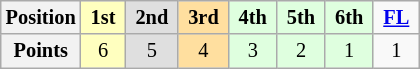<table class="wikitable" style="font-size:85%; text-align:center">
<tr>
<th>Position</th>
<td style="background:#ffffbf;"> <strong>1st</strong> </td>
<td style="background:#dfdfdf;"> <strong>2nd</strong> </td>
<td style="background:#ffdf9f;"> <strong>3rd</strong> </td>
<td style="background:#dfffdf;"> <strong>4th</strong> </td>
<td style="background:#dfffdf;"> <strong>5th</strong> </td>
<td style="background:#dfffdf;"> <strong>6th</strong> </td>
<td> <strong><a href='#'>FL</a></strong> </td>
</tr>
<tr>
<th>Points</th>
<td style="background:#ffffbf;">6</td>
<td style="background:#dfdfdf;">5</td>
<td style="background:#ffdf9f;">4</td>
<td style="background:#dfffdf;">3</td>
<td style="background:#dfffdf;">2</td>
<td style="background:#dfffdf;">1</td>
<td>1</td>
</tr>
</table>
